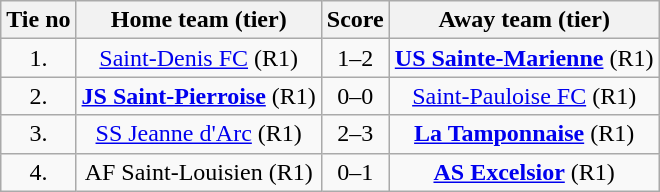<table class="wikitable" style="text-align: center">
<tr>
<th>Tie no</th>
<th>Home team (tier)</th>
<th>Score</th>
<th>Away team (tier)</th>
</tr>
<tr>
<td>1.</td>
<td> <a href='#'>Saint-Denis FC</a> (R1)</td>
<td>1–2</td>
<td><strong><a href='#'>US Sainte-Marienne</a></strong> (R1) </td>
</tr>
<tr>
<td>2.</td>
<td> <strong><a href='#'>JS Saint-Pierroise</a></strong> (R1)</td>
<td>0–0  </td>
<td><a href='#'>Saint-Pauloise FC</a> (R1) </td>
</tr>
<tr>
<td>3.</td>
<td> <a href='#'>SS Jeanne d'Arc</a> (R1)</td>
<td>2–3</td>
<td><strong><a href='#'>La Tamponnaise</a></strong> (R1) </td>
</tr>
<tr>
<td>4.</td>
<td> AF Saint-Louisien (R1)</td>
<td>0–1</td>
<td><strong><a href='#'>AS Excelsior</a></strong> (R1) </td>
</tr>
</table>
